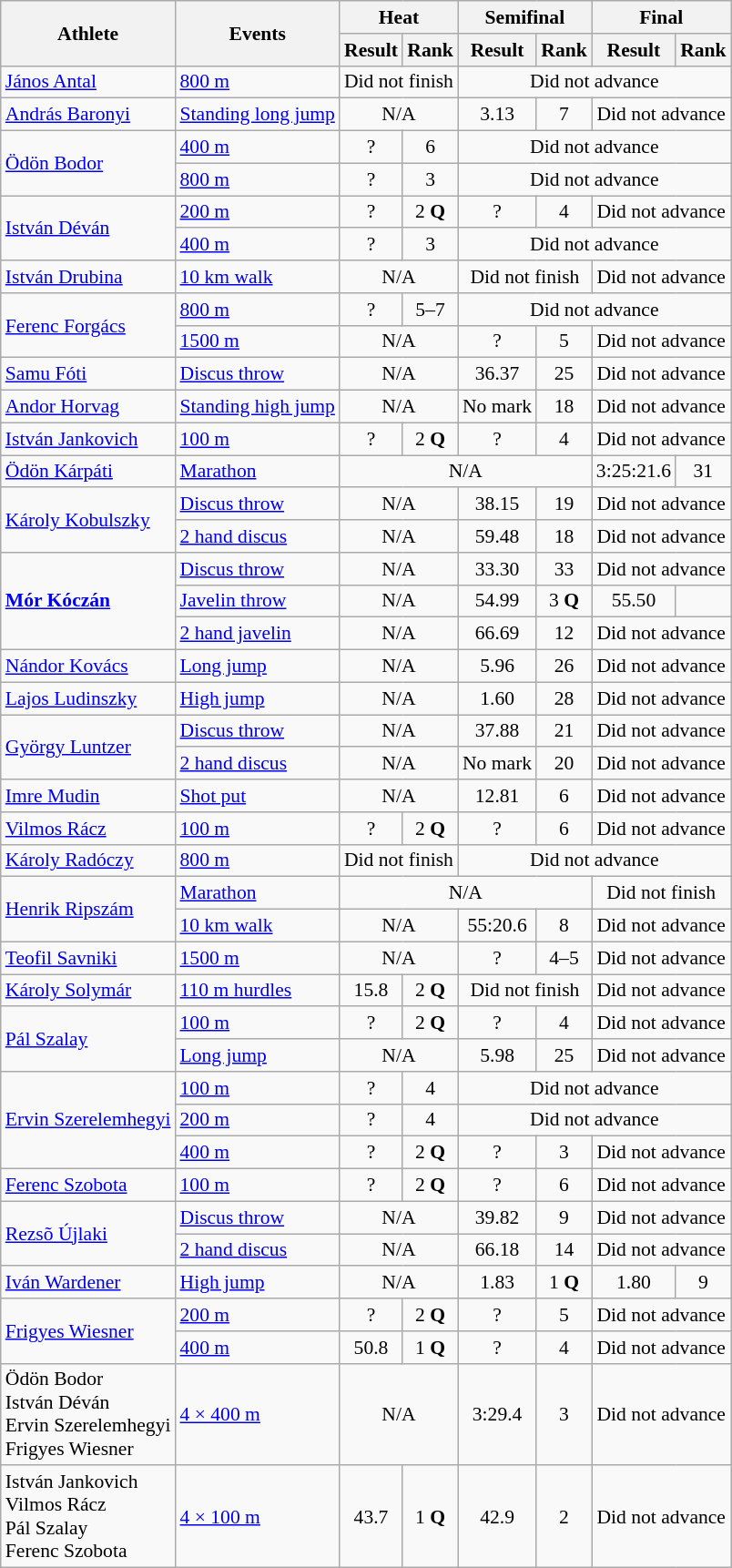<table class=wikitable style="font-size:90%">
<tr>
<th rowspan="2">Athlete</th>
<th rowspan="2">Events</th>
<th colspan="2">Heat</th>
<th colspan="2">Semifinal</th>
<th colspan="2">Final</th>
</tr>
<tr>
<th>Result</th>
<th>Rank</th>
<th>Result</th>
<th>Rank</th>
<th>Result</th>
<th>Rank</th>
</tr>
<tr>
<td><a href='#'>János Antal</a></td>
<td><a href='#'>800 m</a></td>
<td align=center colspan=2>Did not finish</td>
<td align=center colspan=4>Did not advance</td>
</tr>
<tr>
<td><a href='#'>András Baronyi</a></td>
<td><a href='#'>Standing long jump</a></td>
<td align=center colspan=2>N/A</td>
<td align=center>3.13</td>
<td align=center>7</td>
<td align=center colspan=2>Did not advance</td>
</tr>
<tr>
<td rowspan=2><a href='#'>Ödön Bodor</a></td>
<td><a href='#'>400 m</a></td>
<td align=center>?</td>
<td align=center>6</td>
<td align=center colspan=4>Did not advance</td>
</tr>
<tr>
<td><a href='#'>800 m</a></td>
<td align=center>?</td>
<td align=center>3</td>
<td align=center colspan=4>Did not advance</td>
</tr>
<tr>
<td rowspan=2><a href='#'>István Déván</a></td>
<td><a href='#'>200 m</a></td>
<td align=center>?</td>
<td align=center>2 <strong>Q</strong></td>
<td align=center>?</td>
<td align=center>4</td>
<td align=center colspan=2>Did not advance</td>
</tr>
<tr>
<td><a href='#'>400 m</a></td>
<td align=center>?</td>
<td align=center>3</td>
<td align=center colspan=4>Did not advance</td>
</tr>
<tr>
<td><a href='#'>István Drubina</a></td>
<td><a href='#'>10 km walk</a></td>
<td align=center colspan=2>N/A</td>
<td align=center colspan=2>Did not finish</td>
<td align=center colspan=2>Did not advance</td>
</tr>
<tr>
<td rowspan=2><a href='#'>Ferenc Forgács</a></td>
<td><a href='#'>800 m</a></td>
<td align=center>?</td>
<td align=center>5–7</td>
<td align=center colspan=4>Did not advance</td>
</tr>
<tr>
<td><a href='#'>1500 m</a></td>
<td align=center colspan=2>N/A</td>
<td align=center>?</td>
<td align=center>5</td>
<td align=center colspan=2>Did not advance</td>
</tr>
<tr>
<td><a href='#'>Samu Fóti</a></td>
<td><a href='#'>Discus throw</a></td>
<td align=center colspan=2>N/A</td>
<td align=center>36.37</td>
<td align=center>25</td>
<td align=center colspan=2>Did not advance</td>
</tr>
<tr>
<td><a href='#'>Andor Horvag</a></td>
<td><a href='#'>Standing high jump</a></td>
<td align=center colspan=2>N/A</td>
<td align=center>No mark</td>
<td align=center>18</td>
<td align=center colspan=2>Did not advance</td>
</tr>
<tr>
<td><a href='#'>István Jankovich</a></td>
<td><a href='#'>100 m</a></td>
<td align=center>?</td>
<td align=center>2 <strong>Q</strong></td>
<td align=center>?</td>
<td align=center>4</td>
<td align=center colspan=2>Did not advance</td>
</tr>
<tr>
<td><a href='#'>Ödön Kárpáti</a></td>
<td><a href='#'>Marathon</a></td>
<td align=center colspan=4>N/A</td>
<td align=center>3:25:21.6</td>
<td align=center>31</td>
</tr>
<tr>
<td rowspan=2><a href='#'>Károly Kobulszky</a></td>
<td><a href='#'>Discus throw</a></td>
<td align=center colspan=2>N/A</td>
<td align=center>38.15</td>
<td align=center>19</td>
<td align=center colspan=2>Did not advance</td>
</tr>
<tr>
<td><a href='#'>2 hand discus</a></td>
<td align=center colspan=2>N/A</td>
<td align=center>59.48</td>
<td align=center>18</td>
<td align=center colspan=2>Did not advance</td>
</tr>
<tr>
<td rowspan=3><strong><a href='#'>Mór Kóczán</a></strong></td>
<td><a href='#'>Discus throw</a></td>
<td align=center colspan=2>N/A</td>
<td align=center>33.30</td>
<td align=center>33</td>
<td align=center colspan=2>Did not advance</td>
</tr>
<tr>
<td><a href='#'>Javelin throw</a></td>
<td align=center colspan=2>N/A</td>
<td align=center>54.99</td>
<td align=center>3 <strong>Q</strong></td>
<td align=center>55.50</td>
<td align=center></td>
</tr>
<tr>
<td><a href='#'>2 hand javelin</a></td>
<td align=center colspan=2>N/A</td>
<td align=center>66.69</td>
<td align=center>12</td>
<td align=center colspan=2>Did not advance</td>
</tr>
<tr>
<td><a href='#'>Nándor Kovács</a></td>
<td><a href='#'>Long jump</a></td>
<td align=center colspan=2>N/A</td>
<td align=center>5.96</td>
<td align=center>26</td>
<td align=center colspan=2>Did not advance</td>
</tr>
<tr>
<td><a href='#'>Lajos Ludinszky</a></td>
<td><a href='#'>High jump</a></td>
<td align=center colspan=2>N/A</td>
<td align=center>1.60</td>
<td align=center>28</td>
<td align=center colspan=2>Did not advance</td>
</tr>
<tr>
<td rowspan=2><a href='#'>György Luntzer</a></td>
<td><a href='#'>Discus throw</a></td>
<td align=center colspan=2>N/A</td>
<td align=center>37.88</td>
<td align=center>21</td>
<td align=center colspan=2>Did not advance</td>
</tr>
<tr>
<td><a href='#'>2 hand discus</a></td>
<td align=center colspan=2>N/A</td>
<td align=center>No mark</td>
<td align=center>20</td>
<td align=center colspan=2>Did not advance</td>
</tr>
<tr>
<td><a href='#'>Imre Mudin</a></td>
<td><a href='#'>Shot put</a></td>
<td align=center colspan=2>N/A</td>
<td align=center>12.81</td>
<td align=center>6</td>
<td align=center colspan=2>Did not advance</td>
</tr>
<tr>
<td><a href='#'>Vilmos Rácz</a></td>
<td><a href='#'>100 m</a></td>
<td align=center>?</td>
<td align=center>2 <strong>Q</strong></td>
<td align=center>?</td>
<td align=center>6</td>
<td align=center colspan=2>Did not advance</td>
</tr>
<tr>
<td><a href='#'>Károly Radóczy</a></td>
<td><a href='#'>800 m</a></td>
<td align=center colspan=2>Did not finish</td>
<td align=center colspan=4>Did not advance</td>
</tr>
<tr>
<td rowspan=2><a href='#'>Henrik Ripszám</a></td>
<td><a href='#'>Marathon</a></td>
<td align=center colspan=4>N/A</td>
<td align=center colspan=2>Did not finish</td>
</tr>
<tr>
<td><a href='#'>10 km walk</a></td>
<td align=center colspan=2>N/A</td>
<td align=center>55:20.6</td>
<td align=center>8</td>
<td align=center colspan=2>Did not advance</td>
</tr>
<tr>
<td><a href='#'>Teofil Savniki</a></td>
<td><a href='#'>1500 m</a></td>
<td align=center colspan=2>N/A</td>
<td align=center>?</td>
<td align=center>4–5</td>
<td align=center colspan=2>Did not advance</td>
</tr>
<tr>
<td><a href='#'>Károly Solymár</a></td>
<td><a href='#'>110 m hurdles</a></td>
<td align=center>15.8</td>
<td align=center>2 <strong>Q</strong></td>
<td align=center colspan=2>Did not finish</td>
<td align=center colspan=2>Did not advance</td>
</tr>
<tr>
<td rowspan=2><a href='#'>Pál Szalay</a></td>
<td><a href='#'>100 m</a></td>
<td align=center>?</td>
<td align=center>2 <strong>Q</strong></td>
<td align=center>?</td>
<td align=center>4</td>
<td align=center colspan=2>Did not advance</td>
</tr>
<tr>
<td><a href='#'>Long jump</a></td>
<td align=center colspan=2>N/A</td>
<td align=center>5.98</td>
<td align=center>25</td>
<td align=center colspan=2>Did not advance</td>
</tr>
<tr>
<td rowspan=3><a href='#'>Ervin Szerelemhegyi</a></td>
<td><a href='#'>100 m</a></td>
<td align=center>?</td>
<td align=center>4</td>
<td align=center colspan=4>Did not advance</td>
</tr>
<tr>
<td><a href='#'>200 m</a></td>
<td align=center>?</td>
<td align=center>4</td>
<td align=center colspan=4>Did not advance</td>
</tr>
<tr>
<td><a href='#'>400 m</a></td>
<td align=center>?</td>
<td align=center>2 <strong>Q</strong></td>
<td align=center>?</td>
<td align=center>3</td>
<td align=center colspan=2>Did not advance</td>
</tr>
<tr>
<td><a href='#'>Ferenc Szobota</a></td>
<td><a href='#'>100 m</a></td>
<td align=center>?</td>
<td align=center>2 <strong>Q</strong></td>
<td align=center>?</td>
<td align=center>6</td>
<td align=center colspan=2>Did not advance</td>
</tr>
<tr>
<td rowspan=2><a href='#'>Rezsõ Újlaki</a></td>
<td><a href='#'>Discus throw</a></td>
<td align=center colspan=2>N/A</td>
<td align=center>39.82</td>
<td align=center>9</td>
<td align=center colspan=2>Did not advance</td>
</tr>
<tr>
<td><a href='#'>2 hand discus</a></td>
<td align=center colspan=2>N/A</td>
<td align=center>66.18</td>
<td align=center>14</td>
<td align=center colspan=2>Did not advance</td>
</tr>
<tr>
<td><a href='#'>Iván Wardener</a></td>
<td><a href='#'>High jump</a></td>
<td align=center colspan=2>N/A</td>
<td align=center>1.83</td>
<td align=center>1 <strong>Q</strong></td>
<td align=center>1.80</td>
<td align=center>9</td>
</tr>
<tr>
<td rowspan=2><a href='#'>Frigyes Wiesner</a></td>
<td><a href='#'>200 m</a></td>
<td align=center>?</td>
<td align=center>2 <strong>Q</strong></td>
<td align=center>?</td>
<td align=center>5</td>
<td align=center colspan=2>Did not advance</td>
</tr>
<tr>
<td><a href='#'>400 m</a></td>
<td align=center>50.8</td>
<td align=center>1 <strong>Q</strong></td>
<td align=center>?</td>
<td align=center>4</td>
<td align=center colspan=2>Did not advance</td>
</tr>
<tr>
<td>Ödön Bodor <br> István Déván <br> Ervin Szerelemhegyi <br> Frigyes Wiesner</td>
<td><a href='#'>4 × 400 m</a></td>
<td align=center colspan=2>N/A</td>
<td align=center>3:29.4</td>
<td align=center>3</td>
<td align=center colspan=2>Did not advance</td>
</tr>
<tr>
<td>István Jankovich <br> Vilmos Rácz <br> Pál Szalay <br> Ferenc Szobota</td>
<td><a href='#'>4 × 100 m</a></td>
<td align=center>43.7</td>
<td align=center>1 <strong>Q</strong></td>
<td align=center>42.9</td>
<td align=center>2</td>
<td align=center colspan=2>Did not advance</td>
</tr>
</table>
